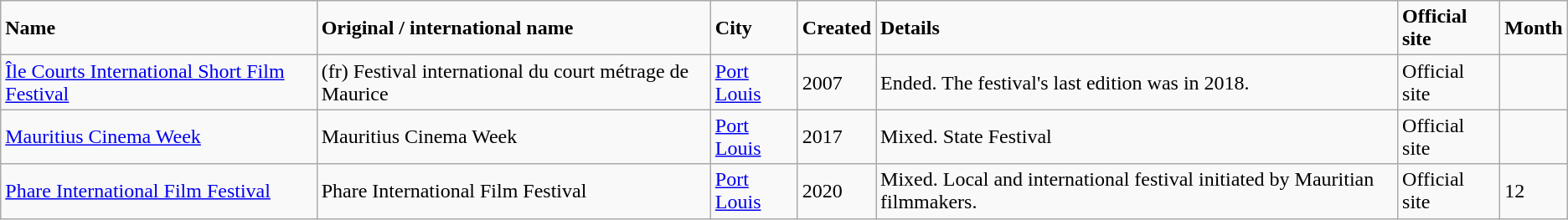<table class="wikitable">
<tr>
<td><strong>Name</strong></td>
<td><strong>Original / international name</strong></td>
<td><strong>City</strong></td>
<td><strong>Created</strong></td>
<td><strong>Details</strong></td>
<td><strong>Official site</strong></td>
<td><strong>Month</strong></td>
</tr>
<tr>
<td><a href='#'>Île Courts International Short Film Festival</a></td>
<td>(fr) Festival international du court métrage de Maurice</td>
<td><a href='#'>Port Louis</a></td>
<td>2007</td>
<td>Ended. The festival's last edition was in 2018.</td>
<td>Official site</td>
<td></td>
</tr>
<tr>
<td><a href='#'>Mauritius Cinema Week</a></td>
<td>Mauritius Cinema Week</td>
<td><a href='#'>Port Louis</a></td>
<td>2017</td>
<td>Mixed. State Festival</td>
<td>Official site</td>
<td></td>
</tr>
<tr>
<td><a href='#'>Phare International Film Festival</a></td>
<td>Phare International Film Festival</td>
<td><a href='#'>Port Louis</a></td>
<td>2020</td>
<td>Mixed. Local and international festival initiated by Mauritian filmmakers.</td>
<td>Official site</td>
<td>12</td>
</tr>
</table>
